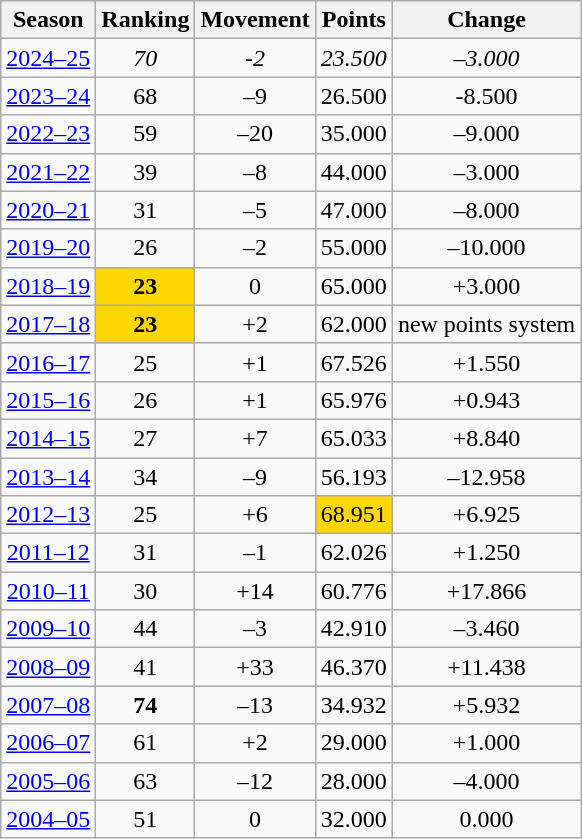<table class="wikitable plainrowheaders sortable" style="text-align: center;">
<tr>
<th>Season</th>
<th>Ranking</th>
<th>Movement</th>
<th>Points</th>
<th>Change</th>
</tr>
<tr>
<td><a href='#'>2024–25</a></td>
<td><em>70</em></td>
<td> <em>-2</em></td>
<td><em>23.500</em></td>
<td> –<em>3.000</em></td>
</tr>
<tr>
<td><a href='#'>2023–24</a></td>
<td>68</td>
<td> –9</td>
<td>26.500</td>
<td> -8.500</td>
</tr>
<tr>
<td><a href='#'>2022–23</a></td>
<td>59</td>
<td> –20</td>
<td>35.000</td>
<td> –9.000</td>
</tr>
<tr>
<td><a href='#'>2021–22</a></td>
<td>39</td>
<td> –8</td>
<td>44.000</td>
<td> –3.000</td>
</tr>
<tr>
<td><a href='#'>2020–21</a></td>
<td>31</td>
<td> –5</td>
<td>47.000</td>
<td> –8.000</td>
</tr>
<tr>
<td><a href='#'>2019–20</a></td>
<td>26</td>
<td> –2</td>
<td>55.000</td>
<td> –10.000</td>
</tr>
<tr>
<td><a href='#'>2018–19</a></td>
<td bgcolor=Gold><strong>23</strong></td>
<td>0</td>
<td>65.000</td>
<td> +3.000</td>
</tr>
<tr>
<td><a href='#'>2017–18</a></td>
<td bgcolor=Gold><strong>23</strong></td>
<td> +2</td>
<td>62.000</td>
<td>new points system</td>
</tr>
<tr>
<td><a href='#'>2016–17</a></td>
<td>25</td>
<td> +1</td>
<td>67.526</td>
<td> +1.550</td>
</tr>
<tr>
<td><a href='#'>2015–16</a></td>
<td>26</td>
<td> +1</td>
<td>65.976</td>
<td> +0.943</td>
</tr>
<tr>
<td><a href='#'>2014–15</a></td>
<td>27</td>
<td> +7</td>
<td>65.033</td>
<td> +8.840</td>
</tr>
<tr>
<td><a href='#'>2013–14</a></td>
<td>34</td>
<td> –9</td>
<td>56.193</td>
<td> –12.958</td>
</tr>
<tr>
<td><a href='#'>2012–13</a></td>
<td>25</td>
<td> +6</td>
<td bgcolor=Gold>68.951</td>
<td> +6.925</td>
</tr>
<tr>
<td><a href='#'>2011–12</a></td>
<td>31</td>
<td> –1</td>
<td>62.026</td>
<td> +1.250</td>
</tr>
<tr>
<td><a href='#'>2010–11</a></td>
<td>30</td>
<td> +14</td>
<td>60.776</td>
<td> +17.866</td>
</tr>
<tr>
<td><a href='#'>2009–10</a></td>
<td>44</td>
<td> –3</td>
<td>42.910</td>
<td> –3.460</td>
</tr>
<tr>
<td><a href='#'>2008–09</a></td>
<td>41</td>
<td> +33</td>
<td>46.370</td>
<td> +11.438</td>
</tr>
<tr>
<td><a href='#'>2007–08</a></td>
<td><strong>74</strong></td>
<td> –13</td>
<td>34.932</td>
<td> +5.932</td>
</tr>
<tr>
<td><a href='#'>2006–07</a></td>
<td>61</td>
<td> +2</td>
<td>29.000</td>
<td> +1.000</td>
</tr>
<tr>
<td><a href='#'>2005–06</a></td>
<td>63</td>
<td> –12</td>
<td>28.000</td>
<td> –4.000</td>
</tr>
<tr>
<td><a href='#'>2004–05</a></td>
<td>51</td>
<td>0</td>
<td>32.000</td>
<td>0.000</td>
</tr>
</table>
